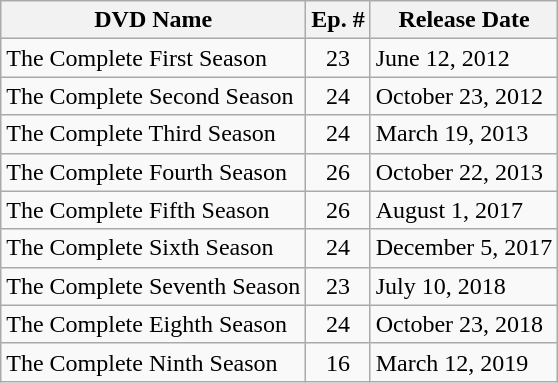<table class="wikitable">
<tr>
<th>DVD Name</th>
<th>Ep. #</th>
<th>Release Date</th>
</tr>
<tr>
<td>The Complete First Season</td>
<td style="text-align:center;">23</td>
<td>June 12, 2012</td>
</tr>
<tr>
<td>The Complete Second Season</td>
<td style="text-align:Center;">24</td>
<td>October 23, 2012</td>
</tr>
<tr>
<td>The Complete Third Season</td>
<td style="text-align:Center;">24</td>
<td>March 19, 2013</td>
</tr>
<tr>
<td>The Complete Fourth Season</td>
<td style="text-align:Center;">26</td>
<td>October 22, 2013</td>
</tr>
<tr>
<td>The Complete Fifth Season</td>
<td style="text-align:Center;">26</td>
<td>August 1, 2017</td>
</tr>
<tr>
<td>The Complete Sixth Season</td>
<td style="text-align:Center;">24</td>
<td>December 5, 2017</td>
</tr>
<tr>
<td>The Complete Seventh Season</td>
<td style="text-align:Center;">23</td>
<td>July 10, 2018</td>
</tr>
<tr>
<td>The Complete Eighth Season</td>
<td style="text-align:Center;">24</td>
<td>October 23, 2018</td>
</tr>
<tr>
<td>The Complete Ninth Season</td>
<td style="text-align:Center;">16</td>
<td>March 12, 2019</td>
</tr>
</table>
